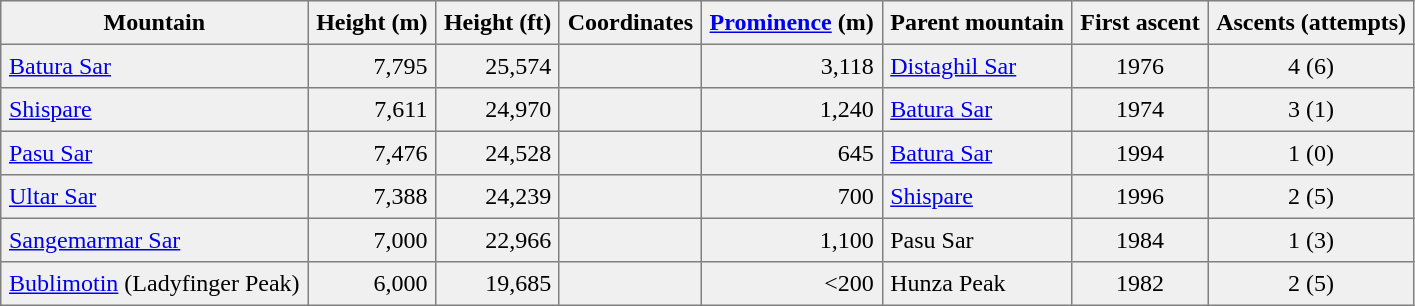<table border=1 cellspacing=0 cellpadding=5 style="border-collapse: collapse; background:#f0f0f0;">
<tr>
<th>Mountain</th>
<th>Height (m)</th>
<th>Height (ft)</th>
<th>Coordinates</th>
<th><a href='#'>Prominence</a> (m)</th>
<th>Parent mountain</th>
<th>First ascent</th>
<th>Ascents (attempts) </th>
</tr>
<tr>
<td><a href='#'>Batura Sar</a> </td>
<td align=right>7,795</td>
<td align=right>25,574</td>
<td></td>
<td align=right>3,118</td>
<td><a href='#'>Distaghil Sar</a></td>
<td align=middle>1976</td>
<td align=middle>4 (6)</td>
</tr>
<tr>
<td><a href='#'>Shispare</a></td>
<td align=right>7,611</td>
<td align=right>24,970</td>
<td></td>
<td align=right>1,240</td>
<td><a href='#'>Batura Sar</a></td>
<td align=middle>1974</td>
<td align=middle>3 (1)</td>
</tr>
<tr>
<td><a href='#'>Pasu Sar</a></td>
<td align=right>7,476</td>
<td align=right>24,528</td>
<td></td>
<td align=right>645</td>
<td><a href='#'>Batura Sar</a></td>
<td align=middle>1994</td>
<td align=middle>1 (0)</td>
</tr>
<tr>
<td><a href='#'>Ultar Sar</a> </td>
<td align=right>7,388</td>
<td align=right>24,239</td>
<td></td>
<td align=right>700</td>
<td><a href='#'>Shispare</a></td>
<td align=middle>1996</td>
<td align=middle>2 (5)</td>
</tr>
<tr>
<td><a href='#'>Sangemarmar Sar</a> </td>
<td align=right>7,000 </td>
<td align=right>22,966</td>
<td></td>
<td align=right>1,100</td>
<td>Pasu Sar</td>
<td align=middle>1984</td>
<td align=middle>1 (3)</td>
</tr>
<tr>
<td><a href='#'>Bublimotin</a> (Ladyfinger Peak)</td>
<td align=right>6,000 </td>
<td align=right>19,685</td>
<td></td>
<td align=right><200</td>
<td>Hunza Peak</td>
<td align=middle>1982</td>
<td align=middle>2 (5)</td>
</tr>
</table>
